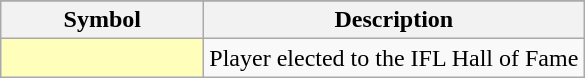<table class="wikitable plainrowheaders">
<tr>
</tr>
<tr>
<th style="width:8em;">Symbol</th>
<th>Description</th>
</tr>
<tr>
<th scope="row" style="text-align:center; background:#ffb;"></th>
<td>Player elected to the IFL Hall of Fame</td>
</tr>
</table>
